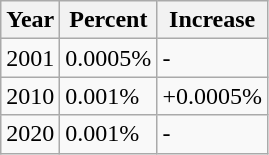<table class="wikitable">
<tr>
<th>Year</th>
<th>Percent</th>
<th>Increase</th>
</tr>
<tr>
<td>2001</td>
<td>0.0005%</td>
<td>-</td>
</tr>
<tr>
<td>2010</td>
<td>0.001%</td>
<td> +0.0005%</td>
</tr>
<tr>
<td>2020</td>
<td>0.001%</td>
<td>-</td>
</tr>
</table>
